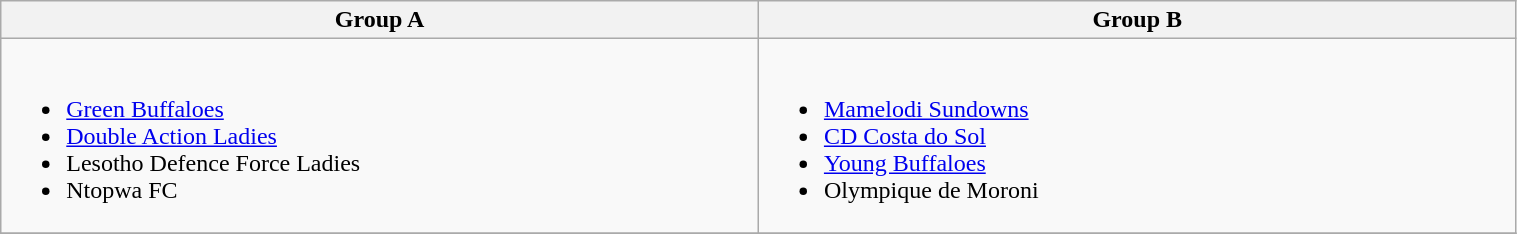<table class="wikitable" style="width:80%;">
<tr>
<th width=25%>Group A</th>
<th width=25%>Group B</th>
</tr>
<tr>
<td><br><ul><li> <a href='#'>Green Buffaloes</a></li><li> <a href='#'>Double Action Ladies</a></li><li> Lesotho Defence Force Ladies</li><li> Ntopwa FC</li></ul></td>
<td><br><ul><li> <a href='#'>Mamelodi Sundowns</a></li><li> <a href='#'>CD Costa do Sol</a></li><li> <a href='#'>Young Buffaloes</a></li><li> Olympique de Moroni</li></ul></td>
</tr>
<tr>
</tr>
</table>
